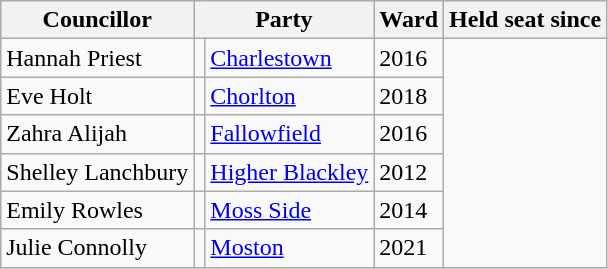<table class="wikitable">
<tr>
<th>Councillor</th>
<th colspan="2">Party</th>
<th>Ward</th>
<th>Held seat since</th>
</tr>
<tr>
<td>Hannah Priest</td>
<td></td>
<td><a href='#'>Charlestown</a></td>
<td>2016</td>
</tr>
<tr>
<td>Eve Holt</td>
<td></td>
<td><a href='#'>Chorlton</a></td>
<td>2018</td>
</tr>
<tr>
<td>Zahra Alijah</td>
<td></td>
<td><a href='#'>Fallowfield</a></td>
<td>2016</td>
</tr>
<tr>
<td>Shelley Lanchbury</td>
<td></td>
<td><a href='#'>Higher Blackley</a></td>
<td>2012</td>
</tr>
<tr>
<td>Emily Rowles</td>
<td></td>
<td><a href='#'>Moss Side</a></td>
<td>2014</td>
</tr>
<tr>
<td>Julie Connolly</td>
<td></td>
<td><a href='#'>Moston</a></td>
<td>2021</td>
</tr>
</table>
